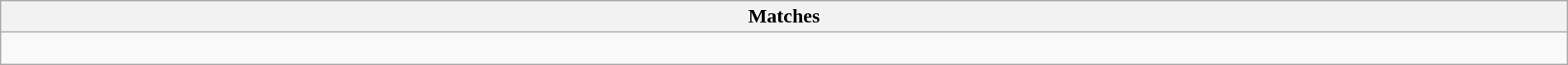<table class="wikitable collapsible collapsed" style="width:100%">
<tr>
<th>Matches</th>
</tr>
<tr>
<td><br>




</td>
</tr>
</table>
